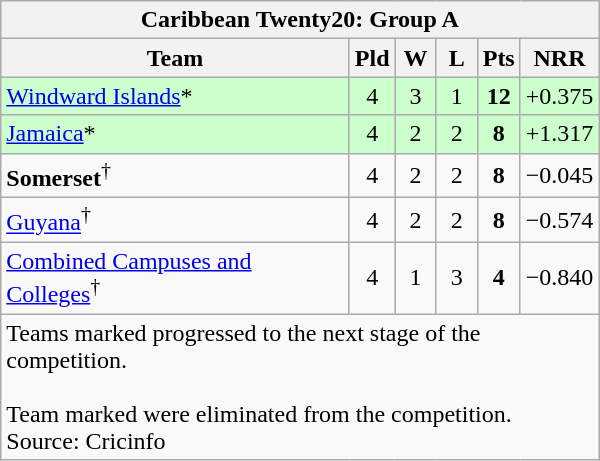<table class="wikitable" style="text-align:center;">
<tr>
<th colspan="8">Caribbean Twenty20: Group A</th>
</tr>
<tr>
<th width=225>Team</th>
<th width=20 abbr="Played">Pld</th>
<th width=20 abbr="Won">W</th>
<th width=20 abbr="Lost">L</th>
<th width=20 abbr="Points">Pts</th>
<th width=20 abbr="Net run rate">NRR</th>
</tr>
<tr style="background:#ccffcc;">
<td style="text-align:left;"><a href='#'>Windward Islands</a>*</td>
<td>4</td>
<td>3</td>
<td>1</td>
<td><strong>12</strong></td>
<td>+0.375</td>
</tr>
<tr style="background:#ccffcc;">
<td style="text-align:left;"><a href='#'>Jamaica</a>*</td>
<td>4</td>
<td>2</td>
<td>2</td>
<td><strong>8</strong></td>
<td>+1.317</td>
</tr>
<tr>
<td style="text-align:left;"><strong>Somerset</strong><sup>†</sup></td>
<td>4</td>
<td>2</td>
<td>2</td>
<td><strong>8</strong></td>
<td>−0.045</td>
</tr>
<tr>
<td style="text-align:left;"><a href='#'>Guyana</a><sup>†</sup></td>
<td>4</td>
<td>2</td>
<td>2</td>
<td><strong>8</strong></td>
<td>−0.574</td>
</tr>
<tr>
<td style="text-align:left;"><a href='#'>Combined Campuses and Colleges</a><sup>†</sup></td>
<td>4</td>
<td>1</td>
<td>3</td>
<td><strong>4</strong></td>
<td>−0.840</td>
</tr>
<tr>
<td colspan="8" align="left">Teams marked  progressed to the next stage of the competition.<br><br>Team marked  were eliminated from the competition.<br>Source: Cricinfo</td>
</tr>
</table>
